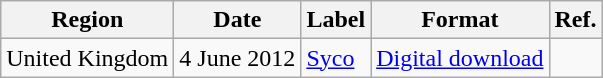<table class="wikitable">
<tr>
<th>Region</th>
<th>Date</th>
<th>Label</th>
<th>Format</th>
<th>Ref.</th>
</tr>
<tr>
<td>United Kingdom</td>
<td>4 June 2012</td>
<td><a href='#'>Syco</a></td>
<td><a href='#'>Digital download</a></td>
<td align="center"></td>
</tr>
</table>
